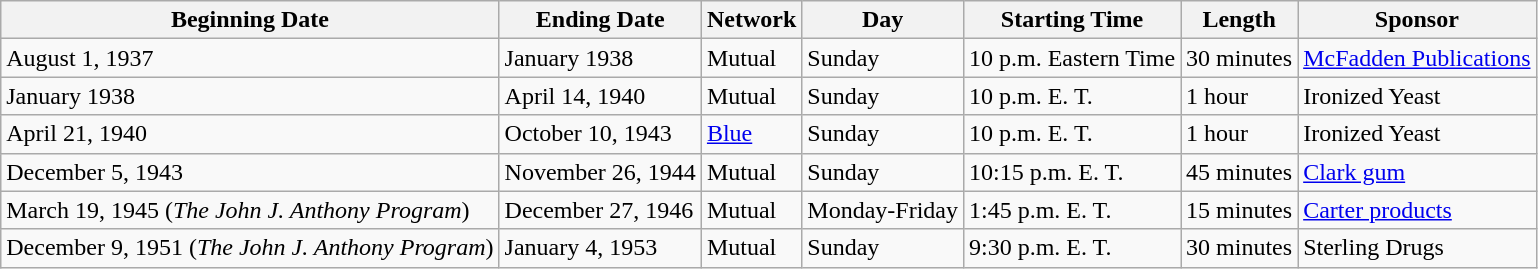<table class="wikitable">
<tr>
<th>Beginning Date</th>
<th>Ending Date</th>
<th>Network</th>
<th>Day</th>
<th>Starting Time</th>
<th>Length</th>
<th>Sponsor</th>
</tr>
<tr>
<td>August 1, 1937</td>
<td>January 1938</td>
<td>Mutual</td>
<td>Sunday</td>
<td>10 p.m. Eastern Time</td>
<td>30 minutes</td>
<td><a href='#'>McFadden Publications</a></td>
</tr>
<tr>
<td>January 1938</td>
<td>April 14, 1940</td>
<td>Mutual</td>
<td>Sunday</td>
<td>10 p.m. E. T.</td>
<td>1 hour</td>
<td>Ironized Yeast</td>
</tr>
<tr>
<td>April 21, 1940</td>
<td>October 10, 1943</td>
<td><a href='#'>Blue</a></td>
<td>Sunday</td>
<td>10 p.m. E. T.</td>
<td>1 hour</td>
<td>Ironized Yeast</td>
</tr>
<tr>
<td>December 5, 1943</td>
<td>November 26, 1944</td>
<td>Mutual</td>
<td>Sunday</td>
<td>10:15 p.m. E. T.</td>
<td>45 minutes</td>
<td><a href='#'>Clark gum</a></td>
</tr>
<tr>
<td>March 19, 1945 (<em>The John J. Anthony Program</em>)</td>
<td>December 27, 1946</td>
<td>Mutual</td>
<td>Monday-Friday</td>
<td>1:45 p.m. E. T.</td>
<td>15 minutes</td>
<td><a href='#'>Carter products</a></td>
</tr>
<tr>
<td>December 9, 1951 (<em>The John J. Anthony Program</em>)</td>
<td>January 4, 1953</td>
<td>Mutual</td>
<td>Sunday</td>
<td>9:30 p.m. E. T.</td>
<td>30 minutes</td>
<td>Sterling Drugs</td>
</tr>
</table>
